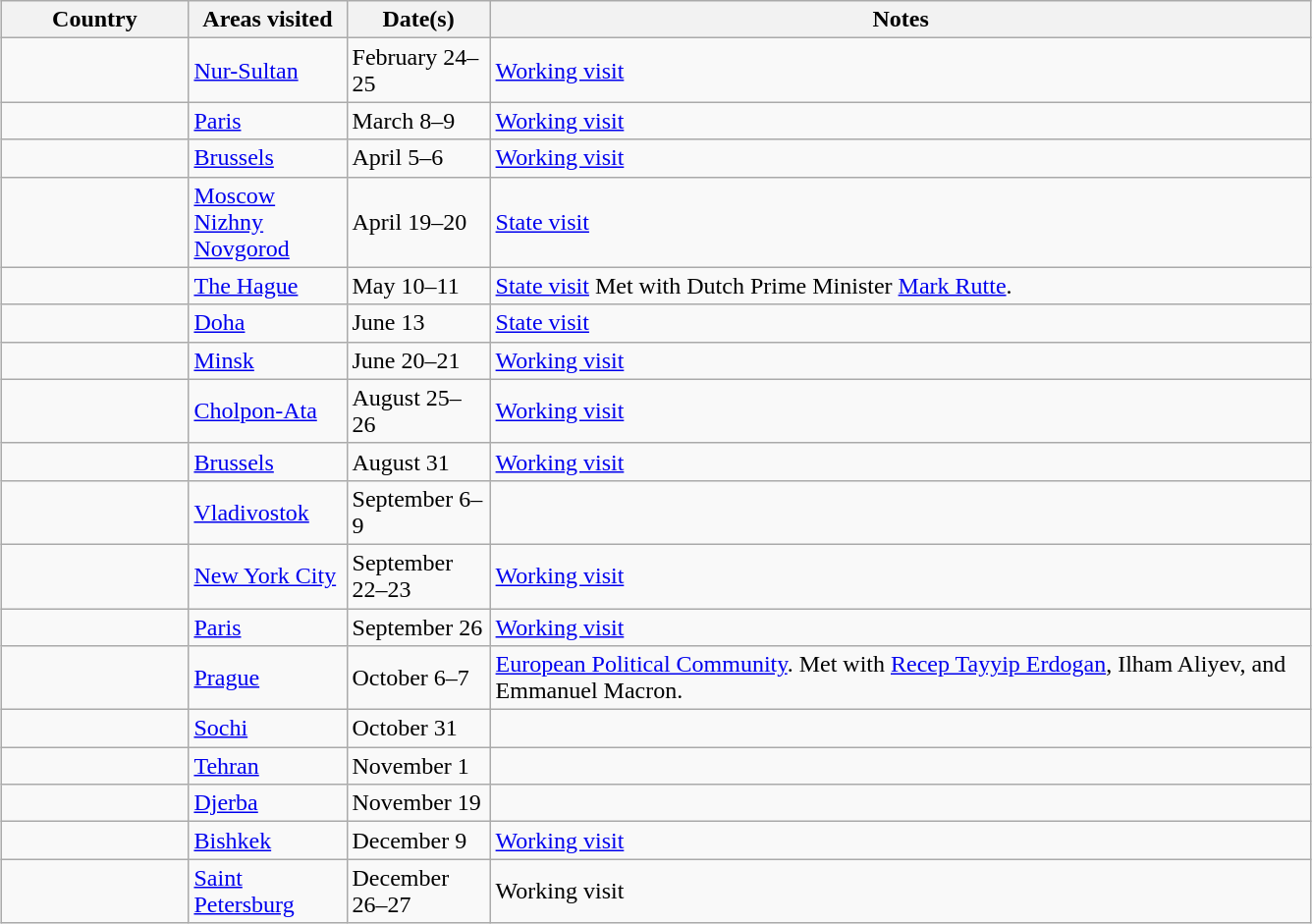<table class="wikitable" style="margin: 1em auto 1em auto">
<tr>
<th style="width:120px;">Country</th>
<th style="width:100px;">Areas visited</th>
<th style="width:90px;">Date(s)</th>
<th style="width:550px;">Notes</th>
</tr>
<tr>
<td></td>
<td><a href='#'>Nur-Sultan</a></td>
<td>February 24–25</td>
<td><a href='#'>Working visit</a></td>
</tr>
<tr>
<td></td>
<td><a href='#'>Paris</a></td>
<td>March 8–9</td>
<td><a href='#'>Working visit</a></td>
</tr>
<tr>
<td></td>
<td><a href='#'>Brussels</a></td>
<td>April 5–6</td>
<td><a href='#'>Working visit</a></td>
</tr>
<tr>
<td></td>
<td><a href='#'>Moscow</a><br><a href='#'>Nizhny Novgorod</a></td>
<td>April 19–20</td>
<td><a href='#'>State visit</a></td>
</tr>
<tr>
<td></td>
<td><a href='#'>The Hague</a></td>
<td>May 10–11</td>
<td><a href='#'>State visit</a> Met with Dutch Prime Minister <a href='#'>Mark Rutte</a>.</td>
</tr>
<tr>
<td></td>
<td><a href='#'>Doha</a></td>
<td>June 13</td>
<td><a href='#'>State visit</a></td>
</tr>
<tr>
<td></td>
<td><a href='#'>Minsk</a></td>
<td>June 20–21</td>
<td><a href='#'>Working visit</a></td>
</tr>
<tr>
<td></td>
<td><a href='#'>Cholpon-Ata</a></td>
<td>August 25–26</td>
<td><a href='#'>Working visit</a></td>
</tr>
<tr>
<td></td>
<td><a href='#'>Brussels</a></td>
<td>August 31</td>
<td><a href='#'>Working visit</a></td>
</tr>
<tr>
<td></td>
<td><a href='#'>Vladivostok</a></td>
<td>September 6–9</td>
<td></td>
</tr>
<tr>
<td></td>
<td><a href='#'>New York City</a></td>
<td>September 22–23</td>
<td><a href='#'>Working visit</a></td>
</tr>
<tr>
<td></td>
<td><a href='#'>Paris</a></td>
<td>September 26</td>
<td><a href='#'>Working visit</a></td>
</tr>
<tr>
<td></td>
<td><a href='#'>Prague</a></td>
<td>October 6–7</td>
<td><a href='#'>European Political Community</a>. Met with <a href='#'>Recep Tayyip Erdogan</a>, Ilham Aliyev, and Emmanuel Macron.</td>
</tr>
<tr>
<td></td>
<td><a href='#'>Sochi</a></td>
<td>October 31</td>
<td></td>
</tr>
<tr>
<td></td>
<td><a href='#'>Tehran</a></td>
<td>November 1</td>
<td></td>
</tr>
<tr>
<td></td>
<td><a href='#'>Djerba</a></td>
<td>November 19</td>
<td></td>
</tr>
<tr>
<td></td>
<td><a href='#'>Bishkek</a></td>
<td>December 9</td>
<td><a href='#'>Working visit</a></td>
</tr>
<tr>
<td></td>
<td><a href='#'>Saint Petersburg</a></td>
<td>December 26–27</td>
<td>Working visit</td>
</tr>
</table>
